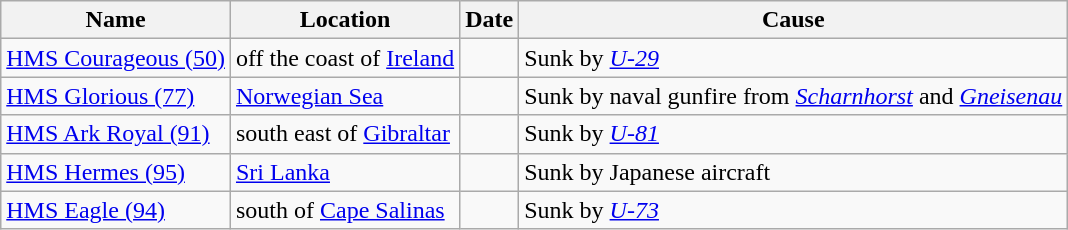<table class="wikitable sortable">
<tr>
<th>Name</th>
<th>Location</th>
<th>Date</th>
<th>Cause</th>
</tr>
<tr>
<td><a href='#'>HMS Courageous (50)</a></td>
<td>off the coast of <a href='#'>Ireland</a></td>
<td></td>
<td>Sunk by <a href='#'><em>U-29</em></a></td>
</tr>
<tr>
<td><a href='#'>HMS Glorious (77)</a></td>
<td><a href='#'>Norwegian Sea</a></td>
<td></td>
<td>Sunk by naval gunfire from <em><a href='#'>Scharnhorst</a></em> and <em><a href='#'>Gneisenau</a></em></td>
</tr>
<tr>
<td><a href='#'>HMS Ark Royal (91)</a></td>
<td>south east of <a href='#'>Gibraltar</a></td>
<td></td>
<td>Sunk by <a href='#'><em>U-81</em></a></td>
</tr>
<tr>
<td><a href='#'>HMS Hermes (95)</a></td>
<td><a href='#'>Sri Lanka</a></td>
<td></td>
<td>Sunk by Japanese aircraft</td>
</tr>
<tr>
<td><a href='#'>HMS Eagle (94)</a></td>
<td>south of <a href='#'>Cape Salinas</a></td>
<td></td>
<td>Sunk by <a href='#'><em>U-73</em></a></td>
</tr>
</table>
